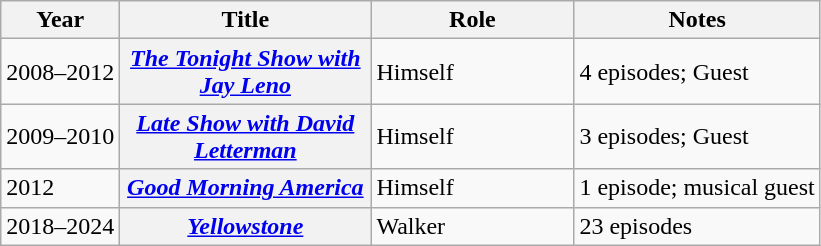<table class="wikitable plainrowheaders">
<tr>
<th>Year</th>
<th style="width:10em;">Title</th>
<th style="width:8em;">Role</th>
<th>Notes</th>
</tr>
<tr>
<td>2008–2012</td>
<th scope="row"><em><a href='#'>The Tonight Show with Jay Leno</a></em></th>
<td>Himself</td>
<td>4 episodes; Guest</td>
</tr>
<tr>
<td>2009–2010</td>
<th scope="row"><em><a href='#'>Late Show with David Letterman</a></em></th>
<td>Himself</td>
<td>3 episodes; Guest</td>
</tr>
<tr>
<td>2012</td>
<th scope="row"><em><a href='#'>Good Morning America</a></em></th>
<td>Himself</td>
<td>1 episode; musical guest</td>
</tr>
<tr>
<td>2018–2024</td>
<th scope="row"><em><a href='#'>Yellowstone</a></em></th>
<td>Walker</td>
<td>23 episodes</td>
</tr>
</table>
